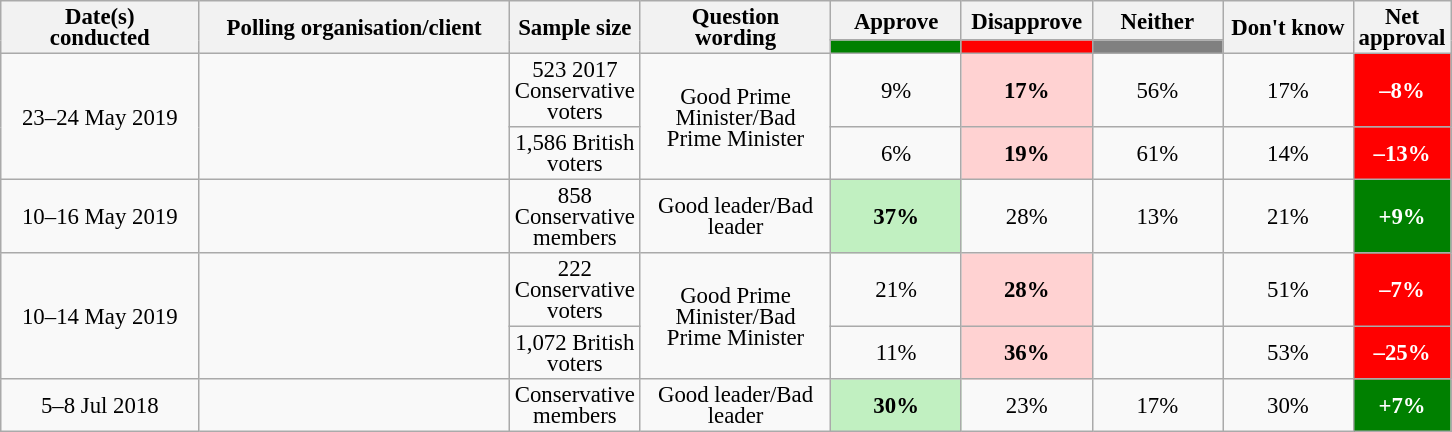<table class="wikitable collapsible sortable" style="text-align:center;font-size:95%;line-height:14px;">
<tr>
<th rowspan="2" style="width:125px;">Date(s)<br>conducted</th>
<th rowspan="2" style="width:200px;">Polling organisation/client</th>
<th rowspan="2" style="width:60px;">Sample size</th>
<th rowspan="2" style="width:120px;">Question<br>wording</th>
<th class="unsortable" style="width:80px;">Approve</th>
<th class="unsortable" style="width: 80px;">Disapprove</th>
<th class="unsortable" style="width:80px;">Neither</th>
<th rowspan="2" class="unsortable" style="width:80px;">Don't know</th>
<th rowspan="2" class="unsortable" style="width:20px;">Net approval</th>
</tr>
<tr>
<th class="unsortable" style="background:green;width:60px;"></th>
<th class="unsortable" style="background:red;width:60px;"></th>
<th class="unsortable" style="background:grey;width:60px;"></th>
</tr>
<tr>
<td rowspan="2">23–24 May 2019</td>
<td rowspan="2"></td>
<td>523 2017 Conservative voters</td>
<td rowspan="2">Good Prime Minister/Bad Prime Minister</td>
<td>9%</td>
<td style="background:#FFD2D2"><strong>17%</strong></td>
<td>56%</td>
<td>17%</td>
<td style="background:red;color:white;"><strong>–8%</strong></td>
</tr>
<tr>
<td>1,586 British voters</td>
<td>6%</td>
<td style="background:#FFD2D2"><strong>19%</strong></td>
<td>61%</td>
<td>14%</td>
<td style="background:red;color:white;"><strong>–13%</strong></td>
</tr>
<tr>
<td>10–16 May 2019</td>
<td></td>
<td>858 Conservative members</td>
<td>Good leader/Bad leader</td>
<td style="background:#C1F0C1"><strong>37%</strong></td>
<td>28%</td>
<td>13%</td>
<td>21%</td>
<td style="background:green;color:white;"><strong>+9%</strong></td>
</tr>
<tr>
<td rowspan="2">10–14 May 2019</td>
<td rowspan="2"></td>
<td>222 Conservative voters</td>
<td rowspan="2">Good Prime Minister/Bad Prime Minister</td>
<td>21%</td>
<td style="background:#FFD2D2"><strong>28%</strong></td>
<td></td>
<td>51%</td>
<td style="background:red;color:white;"><strong>–7%</strong></td>
</tr>
<tr>
<td>1,072 British voters</td>
<td>11%</td>
<td style="background:#FFD2D2"><strong>36%</strong></td>
<td></td>
<td>53%</td>
<td style="background:red;color:white;"><strong>–25%</strong></td>
</tr>
<tr>
<td>5–8 Jul 2018</td>
<td></td>
<td>Conservative members</td>
<td>Good leader/Bad leader</td>
<td style="background:#C1F0C1"><strong>30%</strong></td>
<td>23%</td>
<td>17%</td>
<td>30%</td>
<td style="background:green;color:white;"><strong>+7%</strong></td>
</tr>
</table>
